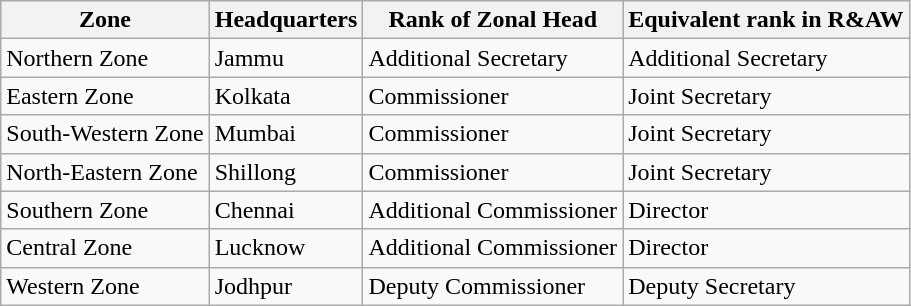<table class="wikitable mw-collapsible">
<tr>
<th>Zone</th>
<th>Headquarters</th>
<th>Rank of Zonal Head</th>
<th>Equivalent rank in R&AW</th>
</tr>
<tr>
<td>Northern Zone</td>
<td>Jammu</td>
<td>Additional Secretary</td>
<td>Additional Secretary</td>
</tr>
<tr>
<td>Eastern Zone</td>
<td>Kolkata</td>
<td>Commissioner</td>
<td>Joint Secretary</td>
</tr>
<tr>
<td>South-Western Zone</td>
<td>Mumbai</td>
<td>Commissioner</td>
<td>Joint Secretary</td>
</tr>
<tr>
<td>North-Eastern Zone</td>
<td>Shillong</td>
<td>Commissioner</td>
<td>Joint Secretary</td>
</tr>
<tr>
<td>Southern Zone</td>
<td>Chennai</td>
<td>Additional Commissioner</td>
<td>Director</td>
</tr>
<tr>
<td>Central Zone</td>
<td>Lucknow</td>
<td>Additional Commissioner</td>
<td>Director</td>
</tr>
<tr>
<td>Western Zone</td>
<td>Jodhpur</td>
<td>Deputy Commissioner</td>
<td>Deputy Secretary</td>
</tr>
</table>
